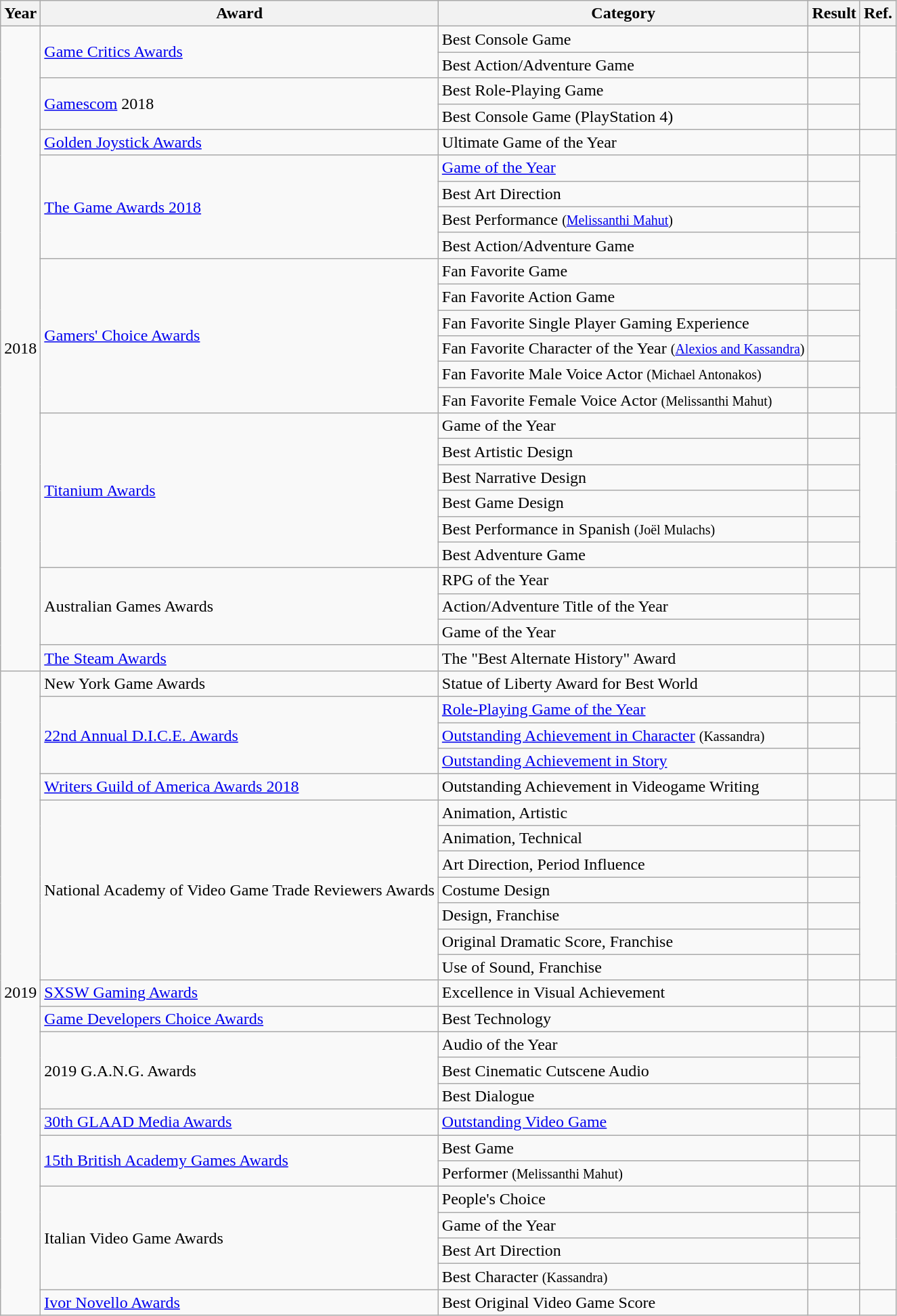<table class="wikitable sortable">
<tr>
<th>Year</th>
<th>Award</th>
<th>Category</th>
<th>Result</th>
<th class="unsortable">Ref.</th>
</tr>
<tr>
<td style="text-align:center;" rowspan="25">2018</td>
<td rowspan="2"><a href='#'>Game Critics Awards</a></td>
<td>Best Console Game</td>
<td></td>
<td rowspan="2" style="text-align:center;"></td>
</tr>
<tr>
<td>Best Action/Adventure Game</td>
<td></td>
</tr>
<tr>
<td rowspan="2"><a href='#'>Gamescom</a> 2018</td>
<td>Best Role-Playing Game</td>
<td></td>
<td rowspan="2" style="text-align:center;"></td>
</tr>
<tr>
<td>Best Console Game (PlayStation 4)</td>
<td></td>
</tr>
<tr>
<td><a href='#'>Golden Joystick Awards</a></td>
<td>Ultimate Game of the Year</td>
<td></td>
<td style="text-align:center;"><br></td>
</tr>
<tr>
<td rowspan="4"><a href='#'>The Game Awards 2018</a></td>
<td><a href='#'>Game of the Year</a></td>
<td></td>
<td rowspan="4" style="text-align:center;"></td>
</tr>
<tr>
<td>Best Art Direction</td>
<td></td>
</tr>
<tr>
<td>Best Performance <small>(<a href='#'>Melissanthi Mahut</a>)</small></td>
<td></td>
</tr>
<tr>
<td>Best Action/Adventure Game</td>
<td></td>
</tr>
<tr>
<td rowspan="6"><a href='#'>Gamers' Choice Awards</a></td>
<td>Fan Favorite Game</td>
<td></td>
<td rowspan="6" style="text-align:center;"></td>
</tr>
<tr>
<td>Fan Favorite Action Game</td>
<td></td>
</tr>
<tr>
<td>Fan Favorite Single Player Gaming Experience</td>
<td></td>
</tr>
<tr>
<td>Fan Favorite Character of the Year <small>(<a href='#'>Alexios and Kassandra</a>)</small></td>
<td></td>
</tr>
<tr>
<td>Fan Favorite Male Voice Actor <small>(Michael Antonakos)</small></td>
<td></td>
</tr>
<tr>
<td>Fan Favorite Female Voice Actor <small>(Melissanthi Mahut)</small></td>
<td></td>
</tr>
<tr>
<td rowspan="6"><a href='#'>Titanium Awards</a></td>
<td>Game of the Year</td>
<td></td>
<td rowspan="6" style="text-align:center;"><br></td>
</tr>
<tr>
<td>Best Artistic Design</td>
<td></td>
</tr>
<tr>
<td>Best Narrative Design</td>
<td></td>
</tr>
<tr>
<td>Best Game Design</td>
<td></td>
</tr>
<tr>
<td>Best Performance in Spanish <small>(Joël Mulachs)</small></td>
<td></td>
</tr>
<tr>
<td>Best Adventure Game</td>
<td></td>
</tr>
<tr>
<td rowspan="3">Australian Games Awards</td>
<td>RPG of the Year</td>
<td></td>
<td rowspan="3" style="text-align:center;"></td>
</tr>
<tr>
<td>Action/Adventure Title of the Year</td>
<td></td>
</tr>
<tr>
<td>Game of the Year</td>
<td></td>
</tr>
<tr>
<td><a href='#'>The Steam Awards</a></td>
<td>The "Best Alternate History" Award</td>
<td></td>
<td style="text-align:center;"></td>
</tr>
<tr>
<td style="text-align:center;" rowspan="25">2019</td>
<td>New York Game Awards</td>
<td>Statue of Liberty Award for Best World</td>
<td></td>
<td style="text-align:center;"></td>
</tr>
<tr>
<td rowspan="3"><a href='#'>22nd Annual D.I.C.E. Awards</a></td>
<td><a href='#'>Role-Playing Game of the Year</a></td>
<td></td>
<td rowspan="3" style="text-align:center;"></td>
</tr>
<tr>
<td><a href='#'>Outstanding Achievement in Character</a> <small>(Kassandra)</small></td>
<td></td>
</tr>
<tr>
<td><a href='#'>Outstanding Achievement in Story</a></td>
<td></td>
</tr>
<tr>
<td><a href='#'>Writers Guild of America Awards 2018</a></td>
<td>Outstanding Achievement in Videogame Writing</td>
<td></td>
<td style="text-align:center;"></td>
</tr>
<tr>
<td rowspan="7">National Academy of Video Game Trade Reviewers Awards</td>
<td>Animation, Artistic</td>
<td></td>
<td rowspan="7" style="text-align:center;"></td>
</tr>
<tr>
<td>Animation, Technical</td>
<td></td>
</tr>
<tr>
<td>Art Direction, Period Influence</td>
<td></td>
</tr>
<tr>
<td>Costume Design</td>
<td></td>
</tr>
<tr>
<td>Design, Franchise</td>
<td></td>
</tr>
<tr>
<td>Original Dramatic Score, Franchise</td>
<td></td>
</tr>
<tr>
<td>Use of Sound, Franchise</td>
<td></td>
</tr>
<tr>
<td><a href='#'>SXSW Gaming Awards</a></td>
<td>Excellence in Visual Achievement</td>
<td></td>
<td style="text-align:center;"></td>
</tr>
<tr>
<td><a href='#'>Game Developers Choice Awards</a></td>
<td>Best Technology</td>
<td></td>
<td style="text-align:center;"></td>
</tr>
<tr>
<td rowspan="3">2019 G.A.N.G. Awards</td>
<td>Audio of the Year</td>
<td></td>
<td rowspan="3" style="text-align:center;"></td>
</tr>
<tr>
<td>Best Cinematic Cutscene Audio</td>
<td></td>
</tr>
<tr>
<td>Best Dialogue</td>
<td></td>
</tr>
<tr>
<td><a href='#'>30th GLAAD Media Awards</a></td>
<td><a href='#'>Outstanding Video Game</a></td>
<td></td>
<td style="text-align:center;"></td>
</tr>
<tr>
<td rowspan="2"><a href='#'>15th British Academy Games Awards</a></td>
<td>Best Game</td>
<td></td>
<td rowspan="2" style="text-align:center;"></td>
</tr>
<tr>
<td>Performer <small>(Melissanthi Mahut)</small></td>
<td></td>
</tr>
<tr>
<td rowspan="4">Italian Video Game Awards</td>
<td>People's Choice</td>
<td></td>
<td rowspan="4" style="text-align:center;"></td>
</tr>
<tr>
<td>Game of the Year</td>
<td></td>
</tr>
<tr>
<td>Best Art Direction</td>
<td></td>
</tr>
<tr>
<td>Best Character <small>(Kassandra)</small></td>
<td></td>
</tr>
<tr>
<td><a href='#'>Ivor Novello Awards</a></td>
<td>Best Original Video Game Score</td>
<td></td>
<td style="text-align:center;"></td>
</tr>
</table>
